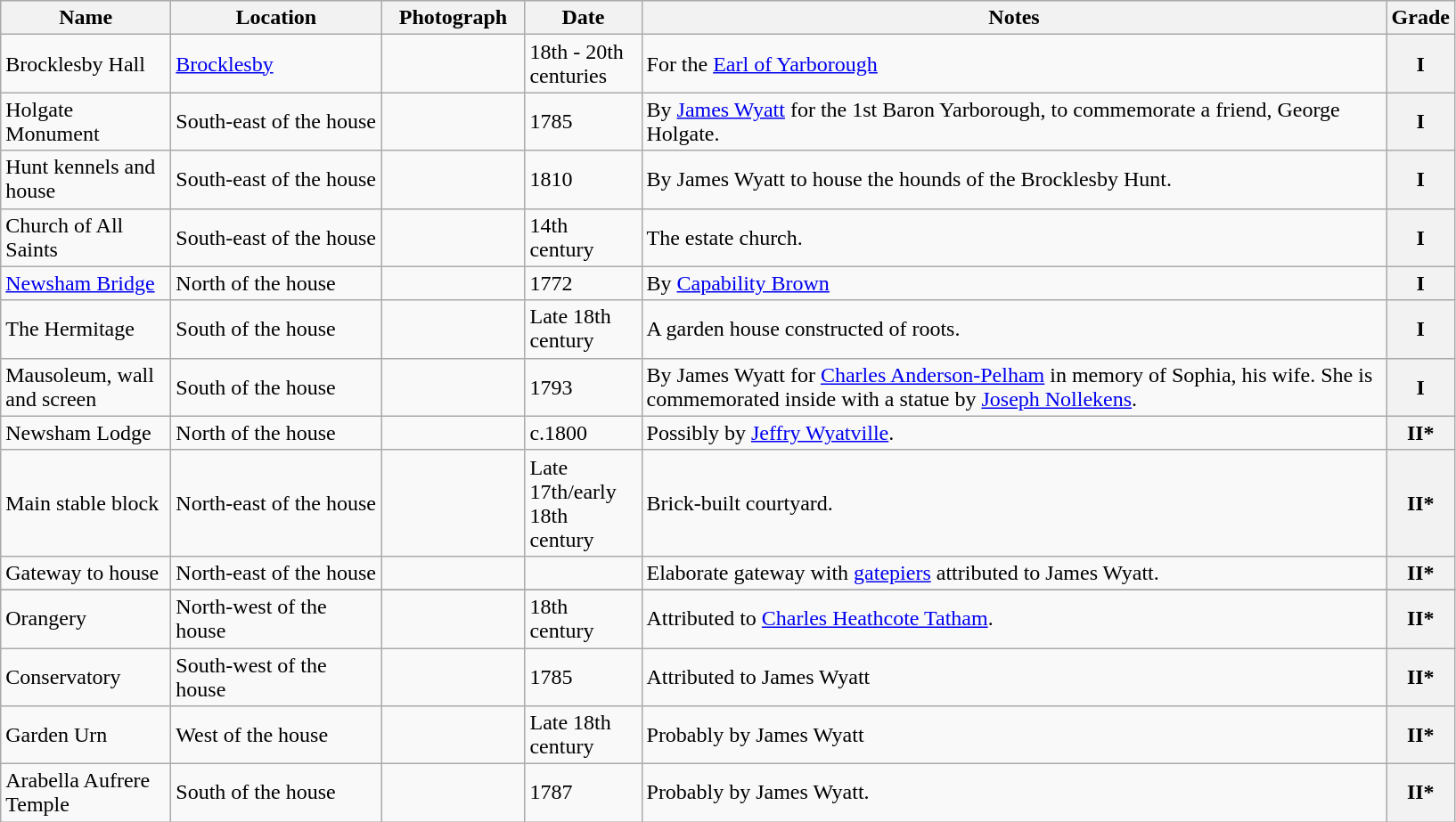<table class="wikitable sortable">
<tr>
<th style="width:120px">Name</th>
<th style="width:150px">Location</th>
<th style="width:100px" class="unsortable">Photograph</th>
<th style="width:80px">Date</th>
<th style="width:550px" class="unsortable">Notes</th>
<th style="width:24px">Grade</th>
</tr>
<tr>
<td>Brocklesby Hall</td>
<td><a href='#'>Brocklesby</a></td>
<td></td>
<td>18th - 20th centuries</td>
<td>For the <a href='#'>Earl of Yarborough</a></td>
<th>I</th>
</tr>
<tr>
<td>Holgate Monument</td>
<td>South-east of the house</td>
<td></td>
<td>1785</td>
<td>By <a href='#'>James Wyatt</a> for the 1st Baron Yarborough, to commemorate a friend, George Holgate.</td>
<th>I</th>
</tr>
<tr>
<td>Hunt kennels and house</td>
<td>South-east of the house</td>
<td></td>
<td>1810</td>
<td>By James Wyatt to house the hounds of the Brocklesby Hunt.</td>
<th>I</th>
</tr>
<tr>
<td>Church of All Saints</td>
<td>South-east of the house</td>
<td></td>
<td>14th century</td>
<td>The estate church.</td>
<th>I</th>
</tr>
<tr>
<td><a href='#'>Newsham Bridge</a></td>
<td>North of the house</td>
<td></td>
<td>1772</td>
<td>By <a href='#'>Capability Brown</a></td>
<th>I</th>
</tr>
<tr>
<td>The Hermitage</td>
<td>South of the house</td>
<td></td>
<td>Late 18th century</td>
<td>A garden house constructed of roots.</td>
<th>I</th>
</tr>
<tr>
<td>Mausoleum, wall and screen</td>
<td>South of the house</td>
<td></td>
<td>1793</td>
<td>By James Wyatt for <a href='#'>Charles Anderson-Pelham</a> in memory of Sophia, his wife. She is commemorated inside with a statue by <a href='#'>Joseph Nollekens</a>.</td>
<th>I</th>
</tr>
<tr>
<td>Newsham Lodge</td>
<td>North of the house</td>
<td></td>
<td>c.1800</td>
<td>Possibly by <a href='#'>Jeffry Wyatville</a>.</td>
<th>II*</th>
</tr>
<tr>
<td>Main stable block</td>
<td>North-east of the house</td>
<td></td>
<td>Late 17th/early 18th century</td>
<td>Brick-built courtyard.</td>
<th>II*</th>
</tr>
<tr>
<td>Gateway to house</td>
<td>North-east of the house</td>
<td></td>
<td></td>
<td>Elaborate gateway with <a href='#'>gatepiers</a> attributed to James Wyatt.</td>
<th>II*</th>
</tr>
<tr>
</tr>
<tr>
<td>Orangery</td>
<td>North-west of the house</td>
<td></td>
<td>18th century</td>
<td>Attributed to <a href='#'>Charles Heathcote Tatham</a>.</td>
<th>II*</th>
</tr>
<tr>
<td>Conservatory</td>
<td>South-west of the house</td>
<td></td>
<td>1785</td>
<td>Attributed to James Wyatt</td>
<th>II*</th>
</tr>
<tr>
<td>Garden Urn</td>
<td>West of the house</td>
<td></td>
<td>Late 18th century</td>
<td>Probably by James Wyatt</td>
<th>II*</th>
</tr>
<tr>
<td>Arabella Aufrere Temple</td>
<td>South of the house</td>
<td></td>
<td>1787</td>
<td>Probably by James Wyatt.</td>
<th>II*</th>
</tr>
</table>
